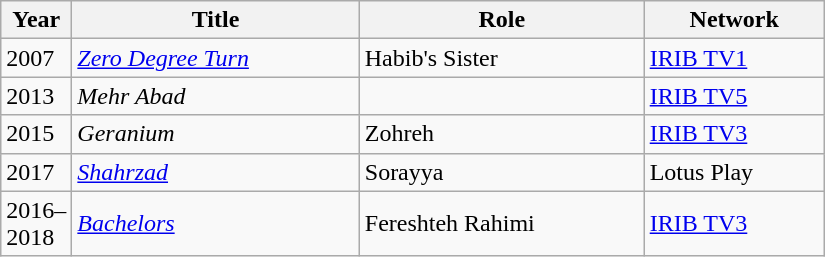<table class="wikitable" style="width:550px">
<tr>
<th width=10>Year</th>
<th>Title</th>
<th>Role</th>
<th>Network</th>
</tr>
<tr>
<td rowspan="1">2007</td>
<td><em> <a href='#'>Zero Degree Turn</a> </em></td>
<td>Habib's Sister</td>
<td><a href='#'>IRIB TV1</a></td>
</tr>
<tr>
<td>2013</td>
<td><em>Mehr Abad</em></td>
<td></td>
<td><a href='#'>IRIB TV5</a></td>
</tr>
<tr>
<td>2015</td>
<td><em>Geranium</em></td>
<td>Zohreh</td>
<td><a href='#'>IRIB TV3</a></td>
</tr>
<tr>
<td>2017</td>
<td><em><a href='#'>Shahrzad</a></em></td>
<td>Sorayya</td>
<td>Lotus Play</td>
</tr>
<tr>
<td>2016–2018</td>
<td><em><a href='#'>Bachelors</a></em></td>
<td>Fereshteh Rahimi</td>
<td><a href='#'>IRIB TV3</a></td>
</tr>
</table>
